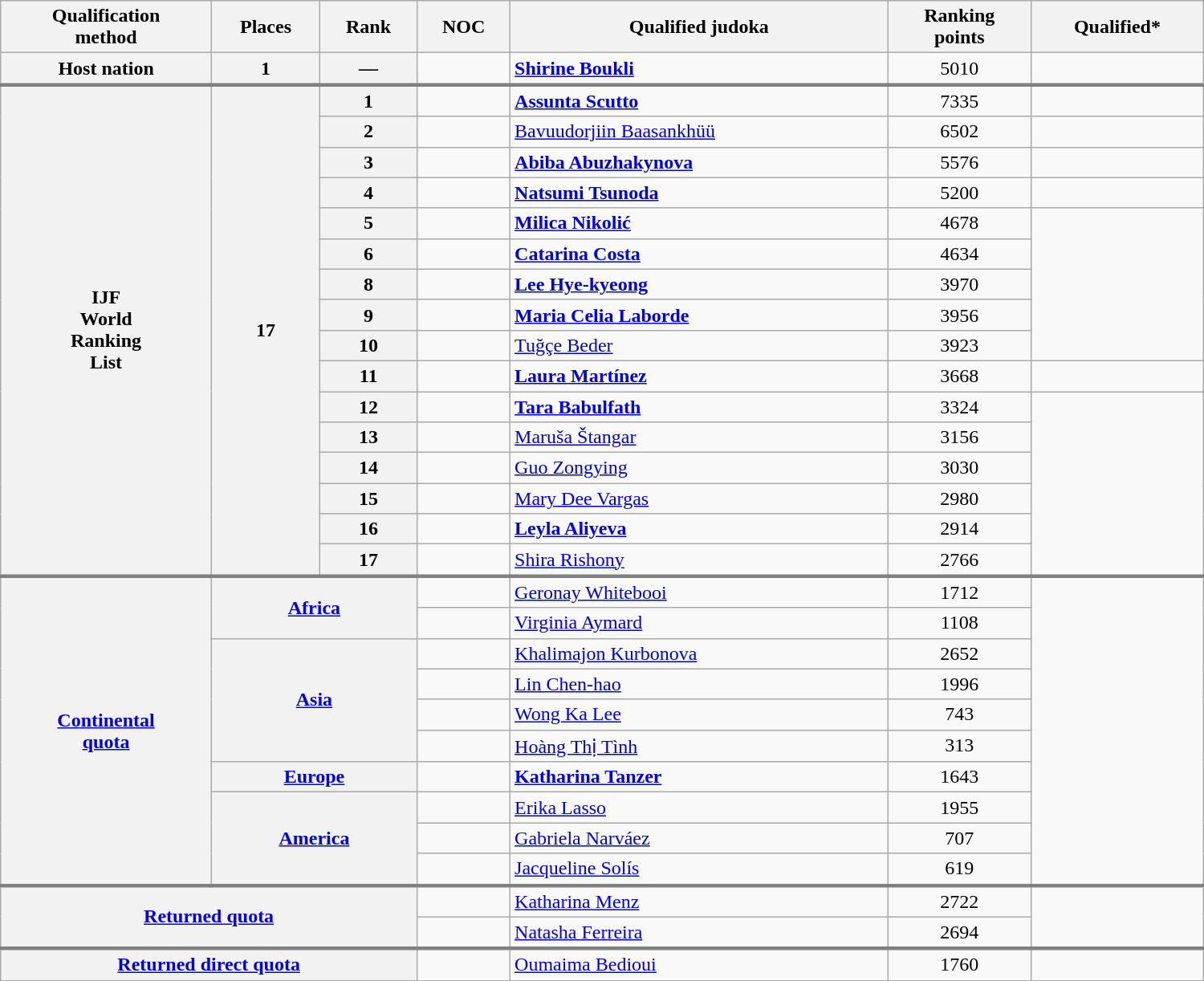<table class="wikitable" width=1000>
<tr>
<th>Qualification<br>method</th>
<th>Places</th>
<th>Rank</th>
<th>NOC</th>
<th>Qualified judoka</th>
<th>Ranking<br>points</th>
<th>Qualified*<br></th>
</tr>
<tr style="border-bottom: 3px solid grey;">
<th>Host nation</th>
<th>1</th>
<th>—</th>
<td></td>
<td><strong><a href='#'>Shirine Boukli</a></strong></td>
<td align=center>5010</td>
<td></td>
</tr>
<tr>
<th rowspan=16>IJF<br>World<br>Ranking<br>List</th>
<th rowspan=16>17</th>
<th>1</th>
<td></td>
<td><strong><a href='#'>Assunta Scutto</a></strong></td>
<td align=center>7335</td>
</tr>
<tr>
<th>2</th>
<td></td>
<td><a href='#'>Bavuudorjiin Baasankhüü</a></td>
<td align=center>6502</td>
<td></td>
</tr>
<tr>
<th>3</th>
<td></td>
<td><strong><a href='#'>Abiba Abuzhakynova</a></strong></td>
<td align=center>5576</td>
<td></td>
</tr>
<tr>
<th>4</th>
<td></td>
<td><strong><a href='#'>Natsumi Tsunoda</a></strong></td>
<td align=center>5200</td>
<td></td>
</tr>
<tr>
<th>5</th>
<td></td>
<td><strong><a href='#'>Milica Nikolić</a></strong></td>
<td align=center>4678</td>
</tr>
<tr>
<th>6</th>
<td></td>
<td><strong><a href='#'>Catarina Costa</a></strong></td>
<td align=center>4634</td>
</tr>
<tr>
<th>8</th>
<td></td>
<td><strong><a href='#'>Lee Hye-kyeong</a></strong></td>
<td align=center>3970</td>
</tr>
<tr>
<th>9</th>
<td></td>
<td><strong><a href='#'>Maria Celia Laborde</a></strong></td>
<td align=center>3956</td>
</tr>
<tr>
<th>10</th>
<td></td>
<td><a href='#'>Tuğçe Beder</a></td>
<td align=center>3923</td>
</tr>
<tr>
<th>11</th>
<td></td>
<td><strong><a href='#'>Laura Martínez</a></strong></td>
<td align=center>3668</td>
<td></td>
</tr>
<tr>
<th>12</th>
<td></td>
<td><strong><a href='#'>Tara Babulfath</a></strong></td>
<td align=center>3324</td>
</tr>
<tr>
<th>13</th>
<td></td>
<td><a href='#'>Maruša Štangar</a></td>
<td align=center>3156</td>
</tr>
<tr>
<th>14</th>
<td></td>
<td><a href='#'>Guo Zongying</a></td>
<td align=center>3030</td>
</tr>
<tr>
<th>15</th>
<td></td>
<td><a href='#'>Mary Dee Vargas</a></td>
<td align=center>2980</td>
</tr>
<tr>
<th>16</th>
<td></td>
<td><strong><a href='#'>Leyla Aliyeva</a></strong></td>
<td align=center>2914</td>
</tr>
<tr>
<th>17</th>
<td></td>
<td><a href='#'>Shira Rishony</a></td>
<td align=center>2766</td>
</tr>
<tr style="border-top: 3px solid grey;">
<th rowspan=10><a href='#'>Continental<br>quota</a></th>
<th rowspan=2 colspan=2><a href='#'>Africa</a></th>
<td></td>
<td><a href='#'>Geronay Whitebooi</a></td>
<td align=center>1712</td>
</tr>
<tr>
<td></td>
<td><a href='#'>Virginia Aymard</a></td>
<td align=center>1108</td>
</tr>
<tr>
<th rowspan=4 colspan=2><a href='#'>Asia</a></th>
<td></td>
<td><a href='#'>Khalimajon Kurbonova</a></td>
<td align=center>2652</td>
</tr>
<tr>
<td></td>
<td><a href='#'>Lin Chen-hao</a></td>
<td align=center>1996</td>
</tr>
<tr>
<td></td>
<td><a href='#'>Wong Ka Lee</a></td>
<td align=center>743</td>
</tr>
<tr>
<td></td>
<td><a href='#'>Hoàng Thị Tình</a></td>
<td align=center>313</td>
</tr>
<tr>
<th rowspan=1 colspan=2><a href='#'>Europe</a></th>
<td></td>
<td><strong><a href='#'>Katharina Tanzer</a></strong></td>
<td align=center>1643</td>
</tr>
<tr>
<th rowspan=3 colspan=2><a href='#'>America</a></th>
<td></td>
<td><a href='#'>Erika Lasso</a></td>
<td align=center>1955</td>
</tr>
<tr>
<td></td>
<td><a href='#'>Gabriela Narváez</a></td>
<td align=center>707</td>
</tr>
<tr>
<td></td>
<td><a href='#'>Jacqueline Solís</a></td>
<td align=center>619</td>
</tr>
<tr style="border-top: 3px solid grey;">
<th rowspan=2 colspan=3><a href='#'>Returned quota</a></th>
<td></td>
<td><a href='#'>Katharina Menz</a></td>
<td align=center>2722</td>
</tr>
<tr>
<td></td>
<td><a href='#'>Natasha Ferreira</a></td>
<td align=center>2694</td>
</tr>
<tr style="border-top: 3px solid grey;">
<th rowspan=1 colspan=3><a href='#'>Returned direct quota</a></th>
<td></td>
<td><a href='#'>Oumaima Bedioui</a></td>
<td align=center>1760</td>
</tr>
</table>
